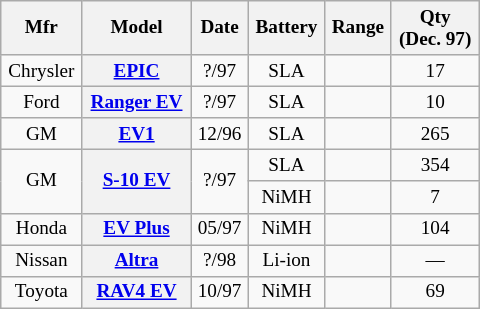<table class="wikitable collapsible floatright" style="width:25em;font-size:80%;text-align:center;">
<tr>
<th>Mfr</th>
<th>Model</th>
<th>Date</th>
<th>Battery</th>
<th>Range</th>
<th>Qty<br>(Dec. 97)</th>
</tr>
<tr>
<td>Chrysler</td>
<th><a href='#'>EPIC</a></th>
<td>?/97</td>
<td>SLA</td>
<td></td>
<td>17</td>
</tr>
<tr>
<td>Ford</td>
<th><a href='#'>Ranger EV</a></th>
<td>?/97</td>
<td>SLA</td>
<td></td>
<td>10</td>
</tr>
<tr>
<td>GM</td>
<th><a href='#'>EV1</a></th>
<td>12/96</td>
<td>SLA</td>
<td></td>
<td>265</td>
</tr>
<tr>
<td rowspan=2>GM</td>
<th rowspan=2><a href='#'>S-10 EV</a></th>
<td rowspan=2>?/97</td>
<td>SLA</td>
<td></td>
<td>354</td>
</tr>
<tr>
<td>NiMH</td>
<td></td>
<td>7</td>
</tr>
<tr>
<td>Honda</td>
<th><a href='#'>EV Plus</a></th>
<td>05/97</td>
<td>NiMH</td>
<td></td>
<td>104</td>
</tr>
<tr>
<td>Nissan</td>
<th><a href='#'>Altra</a></th>
<td>?/98</td>
<td>Li-ion</td>
<td></td>
<td>—</td>
</tr>
<tr>
<td>Toyota</td>
<th><a href='#'>RAV4 EV</a></th>
<td>10/97</td>
<td>NiMH</td>
<td></td>
<td>69</td>
</tr>
</table>
